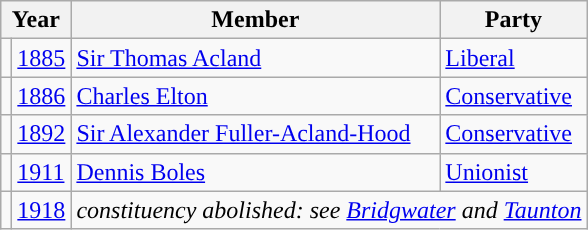<table class="wikitable">
<tr>
<th colspan="2">Year</th>
<th>Member</th>
<th>Party</th>
</tr>
<tr>
<td style="color:inherit;background-color: "></td>
<td><a href='#'>1885</a></td>
<td><a href='#'>Sir Thomas Acland</a></td>
<td><a href='#'>Liberal</a></td>
</tr>
<tr>
<td style="color:inherit;background-color: "></td>
<td><a href='#'>1886</a></td>
<td><a href='#'>Charles Elton</a></td>
<td><a href='#'>Conservative</a></td>
</tr>
<tr>
<td style="color:inherit;background-color: "></td>
<td><a href='#'>1892</a></td>
<td><a href='#'>Sir Alexander Fuller-Acland-Hood</a></td>
<td><a href='#'>Conservative</a></td>
</tr>
<tr>
<td style="color:inherit;background-color: "></td>
<td><a href='#'>1911</a></td>
<td><a href='#'>Dennis Boles</a></td>
<td><a href='#'>Unionist</a></td>
</tr>
<tr>
<td></td>
<td><a href='#'>1918</a></td>
<td colspan="2"><em>constituency abolished: see <a href='#'>Bridgwater</a> and <a href='#'>Taunton</a></em></td>
</tr>
</table>
